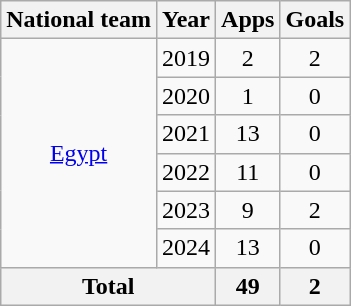<table class="wikitable" style=text-align:center>
<tr>
<th>National team</th>
<th>Year</th>
<th>Apps</th>
<th>Goals</th>
</tr>
<tr>
<td rowspan=6><a href='#'>Egypt</a></td>
<td>2019</td>
<td>2</td>
<td>2</td>
</tr>
<tr>
<td>2020</td>
<td>1</td>
<td>0</td>
</tr>
<tr>
<td>2021</td>
<td>13</td>
<td>0</td>
</tr>
<tr>
<td>2022</td>
<td>11</td>
<td>0</td>
</tr>
<tr>
<td>2023</td>
<td>9</td>
<td>2</td>
</tr>
<tr>
<td>2024</td>
<td>13</td>
<td>0</td>
</tr>
<tr>
<th colspan=2>Total</th>
<th>49</th>
<th>2</th>
</tr>
</table>
